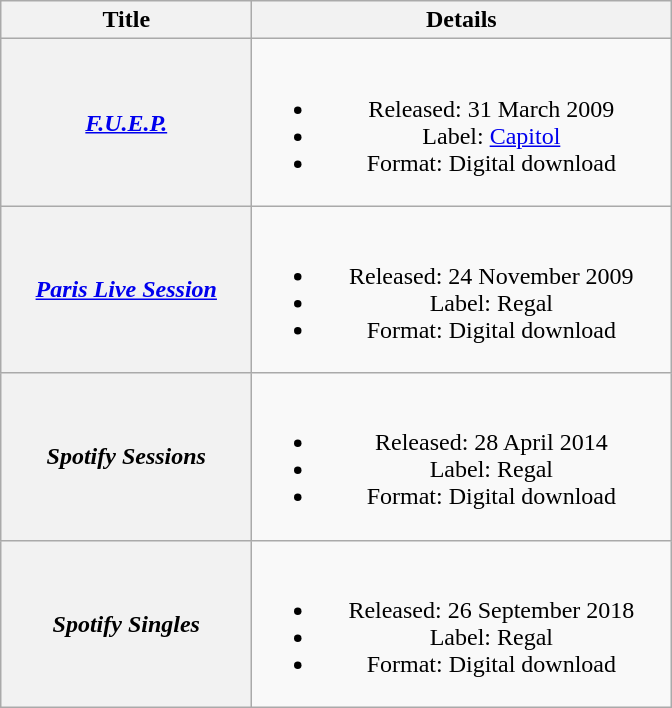<table class="wikitable plainrowheaders" style="text-align:center">
<tr>
<th scope="col" style="width:10em;">Title</th>
<th scope="col" style="width:17em;">Details</th>
</tr>
<tr>
<th scope="row"><em><a href='#'>F.U.E.P.</a></em></th>
<td><br><ul><li>Released: 31 March 2009</li><li>Label: <a href='#'>Capitol</a></li><li>Format: Digital download</li></ul></td>
</tr>
<tr>
<th scope="row"><em><a href='#'>Paris Live Session</a></em></th>
<td><br><ul><li>Released: 24 November 2009</li><li>Label: Regal</li><li>Format: Digital download</li></ul></td>
</tr>
<tr>
<th scope="row"><em>Spotify Sessions</em></th>
<td><br><ul><li>Released: 28 April 2014</li><li>Label: Regal</li><li>Format: Digital download</li></ul></td>
</tr>
<tr>
<th scope="row"><em>Spotify Singles</em></th>
<td><br><ul><li>Released: 26 September 2018</li><li>Label: Regal</li><li>Format: Digital download</li></ul></td>
</tr>
</table>
